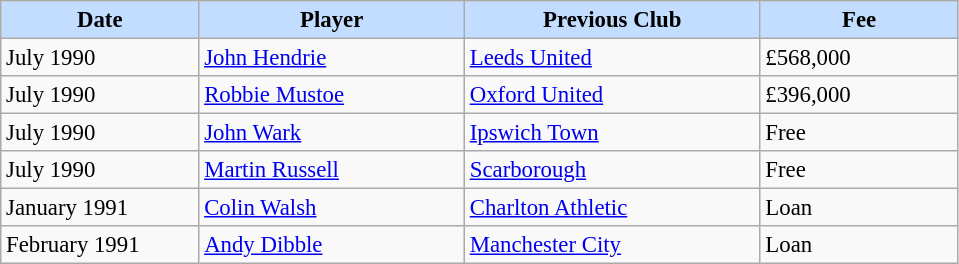<table class="wikitable" style="text-align:left; font-size:95%;">
<tr>
<th style="background:#c2ddff; width:125px;">Date</th>
<th style="background:#c2ddff; width:170px;">Player</th>
<th style="background:#c2ddff; width:190px;">Previous Club</th>
<th style="background:#c2ddff; width:125px;">Fee</th>
</tr>
<tr>
<td>July 1990</td>
<td> <a href='#'>John Hendrie</a></td>
<td><a href='#'>Leeds United</a></td>
<td>£568,000</td>
</tr>
<tr>
<td>July 1990</td>
<td> <a href='#'>Robbie Mustoe</a></td>
<td><a href='#'>Oxford United</a></td>
<td>£396,000</td>
</tr>
<tr>
<td>July 1990</td>
<td> <a href='#'>John Wark</a></td>
<td><a href='#'>Ipswich Town</a></td>
<td>Free</td>
</tr>
<tr>
<td>July 1990</td>
<td> <a href='#'>Martin Russell</a></td>
<td><a href='#'>Scarborough</a></td>
<td>Free</td>
</tr>
<tr>
<td>January 1991</td>
<td> <a href='#'>Colin Walsh</a></td>
<td><a href='#'>Charlton Athletic</a></td>
<td>Loan</td>
</tr>
<tr>
<td>February 1991</td>
<td> <a href='#'>Andy Dibble</a></td>
<td><a href='#'>Manchester City</a></td>
<td>Loan</td>
</tr>
</table>
